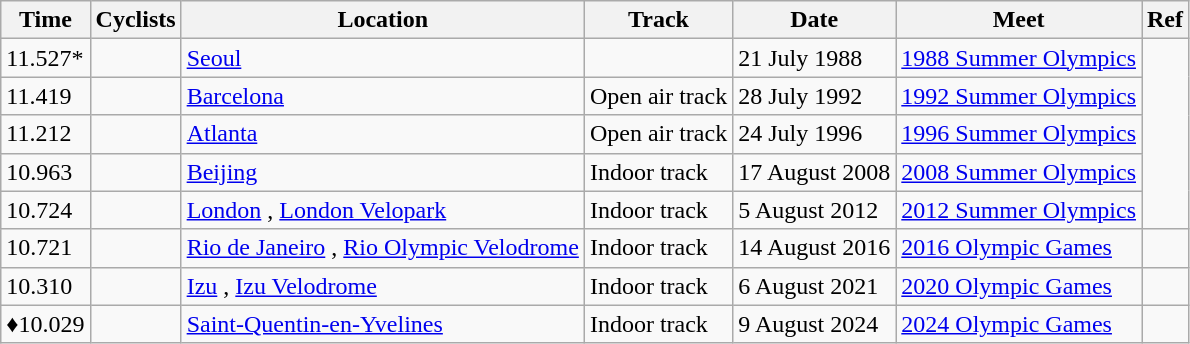<table class="wikitable">
<tr align="left">
<th>Time</th>
<th>Cyclists</th>
<th>Location</th>
<th>Track</th>
<th>Date</th>
<th>Meet</th>
<th>Ref</th>
</tr>
<tr>
<td>11.527*</td>
<td></td>
<td><a href='#'>Seoul</a> </td>
<td></td>
<td>21 July 1988</td>
<td><a href='#'>1988 Summer Olympics</a></td>
</tr>
<tr>
<td>11.419</td>
<td></td>
<td><a href='#'>Barcelona</a> </td>
<td>Open air track</td>
<td>28 July 1992</td>
<td><a href='#'>1992 Summer Olympics</a></td>
</tr>
<tr>
<td>11.212</td>
<td></td>
<td><a href='#'>Atlanta</a> </td>
<td>Open air track</td>
<td>24 July 1996</td>
<td><a href='#'>1996 Summer Olympics</a></td>
</tr>
<tr>
<td>10.963</td>
<td></td>
<td><a href='#'>Beijing</a> </td>
<td>Indoor track</td>
<td>17 August 2008</td>
<td><a href='#'>2008 Summer Olympics</a></td>
</tr>
<tr>
<td>10.724</td>
<td></td>
<td><a href='#'>London</a> , <a href='#'>London Velopark</a></td>
<td>Indoor track</td>
<td>5 August 2012</td>
<td><a href='#'>2012 Summer Olympics</a></td>
</tr>
<tr>
<td>10.721</td>
<td></td>
<td><a href='#'>Rio de Janeiro</a> , <a href='#'>Rio Olympic Velodrome</a></td>
<td>Indoor track</td>
<td>14 August 2016</td>
<td><a href='#'>2016 Olympic Games</a></td>
<td></td>
</tr>
<tr>
<td>10.310</td>
<td></td>
<td><a href='#'>Izu</a> , <a href='#'>Izu Velodrome</a></td>
<td>Indoor track</td>
<td>6 August 2021</td>
<td><a href='#'>2020 Olympic Games</a></td>
<td></td>
</tr>
<tr>
<td>♦10.029</td>
<td></td>
<td> <a href='#'>Saint-Quentin-en-Yvelines</a></td>
<td>Indoor track</td>
<td>9 August 2024</td>
<td><a href='#'>2024 Olympic Games</a></td>
<td></td>
</tr>
</table>
